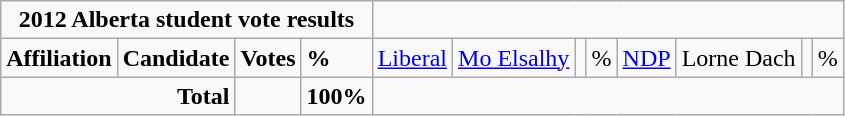<table class="wikitable">
<tr>
<td colspan="5" align=center><strong>2012 Alberta student vote results</strong></td>
</tr>
<tr>
<td colspan="2"><strong>Affiliation</strong></td>
<td><strong>Candidate</strong></td>
<td><strong>Votes</strong></td>
<td><strong>%</strong><br>

</td>
<td><a href='#'>Liberal</a></td>
<td><a href='#'>Mo Elsalhy</a></td>
<td></td>
<td>%<br>
</td>
<td><a href='#'>NDP</a></td>
<td>Lorne Dach</td>
<td></td>
<td>%</td>
</tr>
<tr>
<td colspan="3" align="right"><strong>Total</strong></td>
<td></td>
<td><strong>100%</strong></td>
</tr>
</table>
